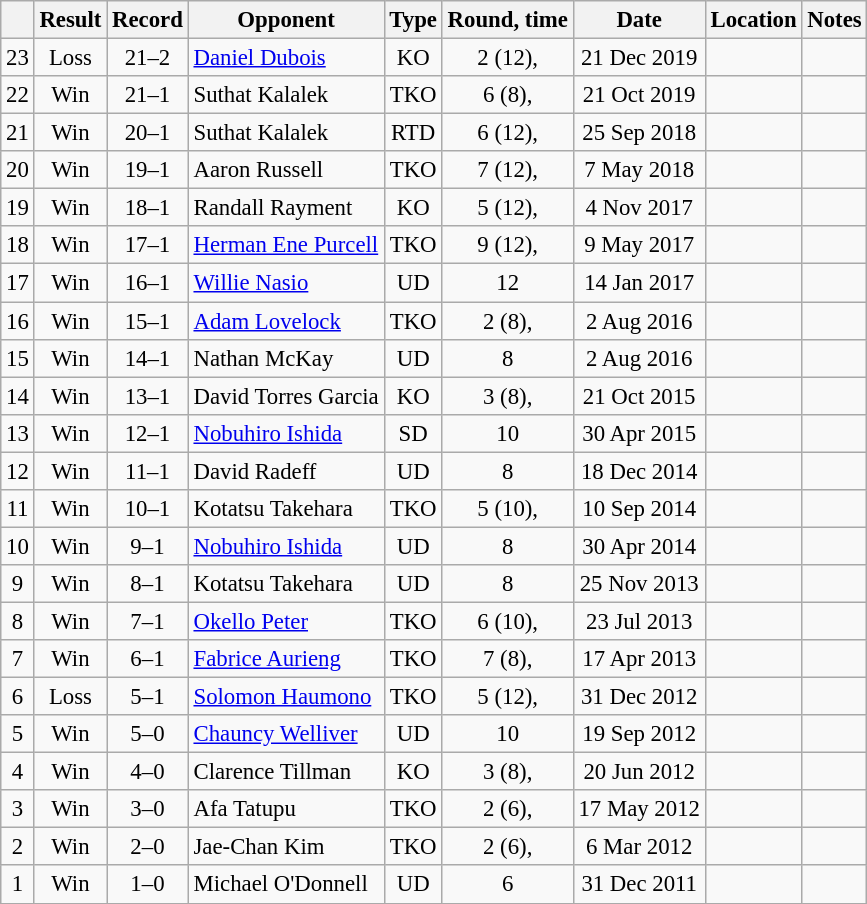<table class="wikitable" style="text-align:center; font-size:95%">
<tr>
<th></th>
<th>Result</th>
<th>Record</th>
<th>Opponent</th>
<th>Type</th>
<th>Round, time</th>
<th>Date</th>
<th>Location</th>
<th>Notes</th>
</tr>
<tr>
<td>23</td>
<td>Loss</td>
<td>21–2</td>
<td style="text-align:left;"><a href='#'>Daniel Dubois</a></td>
<td>KO</td>
<td>2 (12), </td>
<td>21 Dec 2019</td>
<td style="text-align:left;"></td>
<td style="text-align:left;"></td>
</tr>
<tr>
<td>22</td>
<td>Win</td>
<td>21–1</td>
<td style="text-align:left;">Suthat Kalalek</td>
<td>TKO</td>
<td>6 (8), </td>
<td>21 Oct 2019</td>
<td style="text-align:left;"></td>
<td></td>
</tr>
<tr>
<td>21</td>
<td>Win</td>
<td>20–1</td>
<td style="text-align:left;">Suthat Kalalek</td>
<td>RTD</td>
<td>6 (12), </td>
<td>25 Sep 2018</td>
<td style="text-align:left;"></td>
<td style="text-align:left;"></td>
</tr>
<tr>
<td>20</td>
<td>Win</td>
<td>19–1</td>
<td style="text-align:left;">Aaron Russell</td>
<td>TKO</td>
<td>7 (12), </td>
<td>7 May 2018</td>
<td style="text-align:left;"></td>
<td style="text-align:left;"></td>
</tr>
<tr>
<td>19</td>
<td>Win</td>
<td>18–1</td>
<td style="text-align:left;">Randall Rayment</td>
<td>KO</td>
<td>5 (12), </td>
<td>4 Nov 2017</td>
<td style="text-align:left;"></td>
<td style="text-align:left;"></td>
</tr>
<tr>
<td>18</td>
<td>Win</td>
<td>17–1</td>
<td style="text-align:left;"><a href='#'>Herman Ene Purcell</a></td>
<td>TKO</td>
<td>9 (12), </td>
<td>9 May 2017</td>
<td style="text-align:left;"></td>
<td style="text-align:left;"></td>
</tr>
<tr>
<td>17</td>
<td>Win</td>
<td>16–1</td>
<td style="text-align:left;"><a href='#'>Willie Nasio</a></td>
<td>UD</td>
<td>12</td>
<td>14 Jan 2017</td>
<td style="text-align:left;"></td>
<td style="text-align:left;"></td>
</tr>
<tr>
<td>16</td>
<td>Win</td>
<td>15–1</td>
<td style="text-align:left;"><a href='#'>Adam Lovelock</a></td>
<td>TKO</td>
<td>2 (8), </td>
<td>2 Aug 2016</td>
<td style="text-align:left;"></td>
<td></td>
</tr>
<tr>
<td>15</td>
<td>Win</td>
<td>14–1</td>
<td style="text-align:left;">Nathan McKay</td>
<td>UD</td>
<td>8</td>
<td>2 Aug 2016</td>
<td style="text-align:left;"></td>
<td></td>
</tr>
<tr>
<td>14</td>
<td>Win</td>
<td>13–1</td>
<td style="text-align:left;">David Torres Garcia</td>
<td>KO</td>
<td>3 (8), </td>
<td>21 Oct 2015</td>
<td style="text-align:left;"></td>
<td></td>
</tr>
<tr>
<td>13</td>
<td>Win</td>
<td>12–1</td>
<td style="text-align:left;"><a href='#'>Nobuhiro Ishida</a></td>
<td>SD</td>
<td>10</td>
<td>30 Apr 2015</td>
<td style="text-align:left;"></td>
<td style="text-align:left;"></td>
</tr>
<tr>
<td>12</td>
<td>Win</td>
<td>11–1</td>
<td style="text-align:left;">David Radeff</td>
<td>UD</td>
<td>8</td>
<td>18 Dec 2014</td>
<td style="text-align:left;"></td>
<td></td>
</tr>
<tr>
<td>11</td>
<td>Win</td>
<td>10–1</td>
<td style="text-align:left;">Kotatsu Takehara</td>
<td>TKO</td>
<td>5 (10), </td>
<td>10 Sep 2014</td>
<td style="text-align:left;"></td>
<td style="text-align:left;"></td>
</tr>
<tr>
<td>10</td>
<td>Win</td>
<td>9–1</td>
<td style="text-align:left;"><a href='#'>Nobuhiro Ishida</a></td>
<td>UD</td>
<td>8</td>
<td>30 Apr 2014</td>
<td style="text-align:left;"></td>
<td></td>
</tr>
<tr>
<td>9</td>
<td>Win</td>
<td>8–1</td>
<td style="text-align:left;">Kotatsu Takehara</td>
<td>UD</td>
<td>8</td>
<td>25 Nov 2013</td>
<td style="text-align:left;"></td>
<td style="text-align:left;"></td>
</tr>
<tr>
<td>8</td>
<td>Win</td>
<td>7–1</td>
<td style="text-align:left;"><a href='#'>Okello Peter</a></td>
<td>TKO</td>
<td>6 (10), </td>
<td>23 Jul 2013</td>
<td style="text-align:left;"></td>
<td style="text-align:left;"></td>
</tr>
<tr>
<td>7</td>
<td>Win</td>
<td>6–1</td>
<td style="text-align:left;"><a href='#'>Fabrice Aurieng</a></td>
<td>TKO</td>
<td>7 (8), </td>
<td>17 Apr 2013</td>
<td style="text-align:left;"></td>
<td></td>
</tr>
<tr>
<td>6</td>
<td>Loss</td>
<td>5–1</td>
<td style="text-align:left;"><a href='#'>Solomon Haumono</a></td>
<td>TKO</td>
<td>5 (12), </td>
<td>31 Dec 2012</td>
<td style="text-align:left;"></td>
<td style="text-align:left;"></td>
</tr>
<tr>
<td>5</td>
<td>Win</td>
<td>5–0</td>
<td style="text-align:left;"><a href='#'>Chauncy Welliver</a></td>
<td>UD</td>
<td>10</td>
<td>19 Sep 2012</td>
<td style="text-align:left;"></td>
<td></td>
</tr>
<tr>
<td>4</td>
<td>Win</td>
<td>4–0</td>
<td style="text-align:left;">Clarence Tillman</td>
<td>KO</td>
<td>3 (8), </td>
<td>20 Jun 2012</td>
<td style="text-align:left;"></td>
<td></td>
</tr>
<tr>
<td>3</td>
<td>Win</td>
<td>3–0</td>
<td style="text-align:left;">Afa Tatupu</td>
<td>TKO</td>
<td>2 (6), </td>
<td>17 May 2012</td>
<td style="text-align:left;"></td>
<td></td>
</tr>
<tr>
<td>2</td>
<td>Win</td>
<td>2–0</td>
<td style="text-align:left;">Jae-Chan Kim</td>
<td>TKO</td>
<td>2 (6), </td>
<td>6 Mar 2012</td>
<td style="text-align:left;"></td>
<td></td>
</tr>
<tr>
<td>1</td>
<td>Win</td>
<td>1–0</td>
<td style="text-align:left;">Michael O'Donnell</td>
<td>UD</td>
<td>6</td>
<td>31 Dec 2011</td>
<td style="text-align:left;"></td>
<td></td>
</tr>
<tr>
</tr>
</table>
